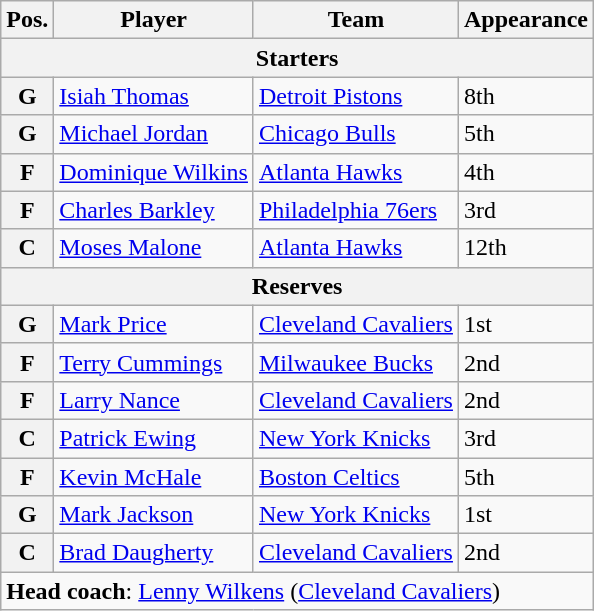<table class="wikitable">
<tr>
<th>Pos.</th>
<th>Player</th>
<th>Team</th>
<th>Appearance</th>
</tr>
<tr>
<th colspan="4">Starters</th>
</tr>
<tr>
<th>G</th>
<td><a href='#'>Isiah Thomas</a></td>
<td><a href='#'>Detroit Pistons</a></td>
<td>8th</td>
</tr>
<tr>
<th>G</th>
<td><a href='#'>Michael Jordan</a></td>
<td><a href='#'>Chicago Bulls</a></td>
<td>5th</td>
</tr>
<tr>
<th>F</th>
<td><a href='#'>Dominique Wilkins</a></td>
<td><a href='#'>Atlanta Hawks</a></td>
<td>4th</td>
</tr>
<tr>
<th>F</th>
<td><a href='#'>Charles Barkley</a></td>
<td><a href='#'>Philadelphia 76ers</a></td>
<td>3rd</td>
</tr>
<tr>
<th>C</th>
<td><a href='#'>Moses Malone</a></td>
<td><a href='#'>Atlanta Hawks</a></td>
<td>12th</td>
</tr>
<tr>
<th colspan="4">Reserves</th>
</tr>
<tr>
<th>G</th>
<td><a href='#'>Mark Price</a></td>
<td><a href='#'>Cleveland Cavaliers</a></td>
<td>1st</td>
</tr>
<tr>
<th>F</th>
<td><a href='#'>Terry Cummings</a></td>
<td><a href='#'>Milwaukee Bucks</a></td>
<td>2nd</td>
</tr>
<tr>
<th>F</th>
<td><a href='#'>Larry Nance</a></td>
<td><a href='#'>Cleveland Cavaliers</a></td>
<td>2nd</td>
</tr>
<tr>
<th>C</th>
<td><a href='#'>Patrick Ewing</a></td>
<td><a href='#'>New York Knicks</a></td>
<td>3rd</td>
</tr>
<tr>
<th>F</th>
<td><a href='#'>Kevin McHale</a></td>
<td><a href='#'>Boston Celtics</a></td>
<td>5th</td>
</tr>
<tr>
<th>G</th>
<td><a href='#'>Mark Jackson</a></td>
<td><a href='#'>New York Knicks</a></td>
<td>1st</td>
</tr>
<tr>
<th>C</th>
<td><a href='#'>Brad Daugherty</a></td>
<td><a href='#'>Cleveland Cavaliers</a></td>
<td>2nd</td>
</tr>
<tr>
<td colspan="4"><strong>Head coach</strong>: <a href='#'>Lenny Wilkens</a> (<a href='#'>Cleveland Cavaliers</a>)</td>
</tr>
</table>
